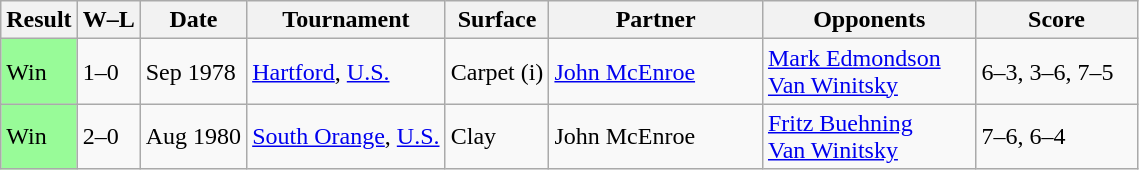<table class="sortable wikitable">
<tr>
<th>Result</th>
<th class="unsortable">W–L</th>
<th>Date</th>
<th style="width:125px">Tournament</th>
<th>Surface</th>
<th style="width:135px">Partner</th>
<th style="width:135px">Opponents</th>
<th style="width:100px" class="unsortable">Score</th>
</tr>
<tr>
<td style="background:#98fb98;">Win</td>
<td>1–0</td>
<td>Sep 1978</td>
<td><a href='#'>Hartford</a>, <a href='#'>U.S.</a></td>
<td>Carpet (i)</td>
<td> <a href='#'>John McEnroe</a></td>
<td> <a href='#'>Mark Edmondson</a> <br>  <a href='#'>Van Winitsky</a></td>
<td>6–3, 3–6, 7–5</td>
</tr>
<tr>
<td style="background:#98fb98;">Win</td>
<td>2–0</td>
<td>Aug 1980</td>
<td><a href='#'>South Orange</a>, <a href='#'>U.S.</a></td>
<td>Clay</td>
<td> John McEnroe</td>
<td> <a href='#'>Fritz Buehning</a> <br>  <a href='#'>Van Winitsky</a></td>
<td>7–6, 6–4</td>
</tr>
</table>
